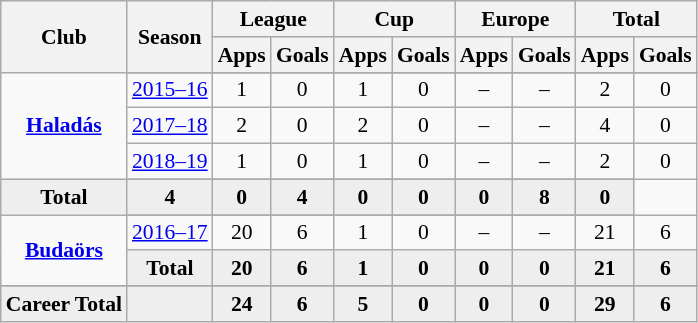<table class="wikitable" style="font-size:90%; text-align: center;">
<tr>
<th rowspan="2">Club</th>
<th rowspan="2">Season</th>
<th colspan="2">League</th>
<th colspan="2">Cup</th>
<th colspan="2">Europe</th>
<th colspan="2">Total</th>
</tr>
<tr>
<th>Apps</th>
<th>Goals</th>
<th>Apps</th>
<th>Goals</th>
<th>Apps</th>
<th>Goals</th>
<th>Apps</th>
<th>Goals</th>
</tr>
<tr ||-||-||-|->
<td rowspan="5" valign="center"><strong><a href='#'>Haladás</a></strong></td>
</tr>
<tr>
<td><a href='#'>2015–16</a></td>
<td>1</td>
<td>0</td>
<td>1</td>
<td>0</td>
<td>–</td>
<td>–</td>
<td>2</td>
<td>0</td>
</tr>
<tr>
<td><a href='#'>2017–18</a></td>
<td>2</td>
<td>0</td>
<td>2</td>
<td>0</td>
<td>–</td>
<td>–</td>
<td>4</td>
<td>0</td>
</tr>
<tr>
<td><a href='#'>2018–19</a></td>
<td>1</td>
<td>0</td>
<td>1</td>
<td>0</td>
<td>–</td>
<td>–</td>
<td>2</td>
<td>0</td>
</tr>
<tr>
</tr>
<tr style="font-weight:bold; background-color:#eeeeee;">
<td>Total</td>
<td>4</td>
<td>0</td>
<td>4</td>
<td>0</td>
<td>0</td>
<td>0</td>
<td>8</td>
<td>0</td>
</tr>
<tr>
<td rowspan="3" valign="center"><strong><a href='#'>Budaörs</a></strong></td>
</tr>
<tr>
<td><a href='#'>2016–17</a></td>
<td>20</td>
<td>6</td>
<td>1</td>
<td>0</td>
<td>–</td>
<td>–</td>
<td>21</td>
<td>6</td>
</tr>
<tr style="font-weight:bold; background-color:#eeeeee;">
<td>Total</td>
<td>20</td>
<td>6</td>
<td>1</td>
<td>0</td>
<td>0</td>
<td>0</td>
<td>21</td>
<td>6</td>
</tr>
<tr>
</tr>
<tr style="font-weight:bold; background-color:#eeeeee;">
<td rowspan="2" valign="top"><strong>Career Total</strong></td>
<td></td>
<td><strong>24</strong></td>
<td><strong>6</strong></td>
<td><strong>5</strong></td>
<td><strong>0</strong></td>
<td><strong>0</strong></td>
<td><strong>0</strong></td>
<td><strong>29</strong></td>
<td><strong>6</strong></td>
</tr>
</table>
